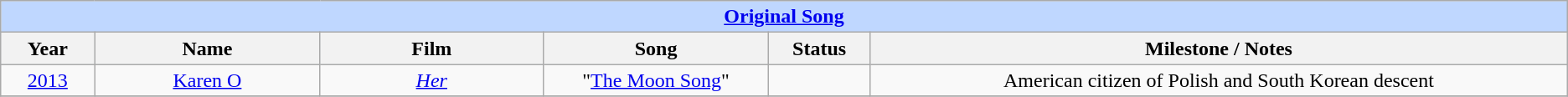<table class="wikitable" style="text-align: center">
<tr style="background:#bfd7ff;">
<td colspan="7" style="text-align: center;"><strong><a href='#'>Original Song</a></strong></td>
</tr>
<tr style="background:#ebf5ff;">
<th style="width:075px;">Year</th>
<th style="width:200px;">Name</th>
<th style="width:200px;">Film</th>
<th style="width:200px;">Song</th>
<th style="width:080px;">Status</th>
<th style="width:650px;">Milestone / Notes</th>
</tr>
<tr>
<td><a href='#'>2013</a><br></td>
<td><a href='#'>Karen O</a></td>
<td><em><a href='#'>Her</a></em></td>
<td>"<a href='#'>The Moon Song</a>"</td>
<td></td>
<td>American citizen of Polish and South Korean descent</td>
</tr>
<tr>
</tr>
</table>
